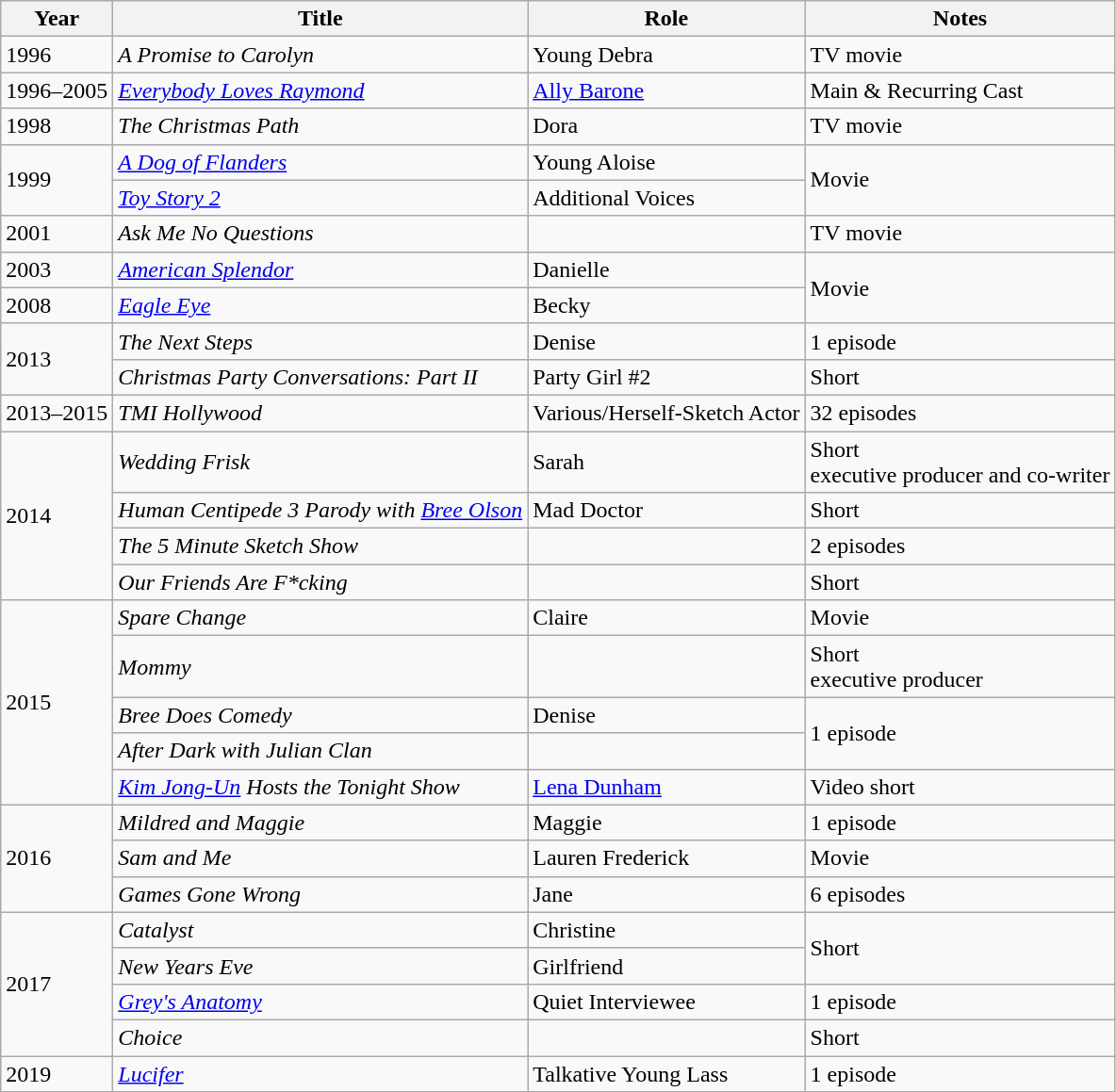<table class="wikitable sortable">
<tr>
<th>Year</th>
<th>Title</th>
<th>Role</th>
<th class="unsortable">Notes</th>
</tr>
<tr>
<td>1996</td>
<td><em>A Promise to Carolyn</em></td>
<td>Young Debra</td>
<td>TV movie</td>
</tr>
<tr>
<td>1996–2005</td>
<td><em><a href='#'>Everybody Loves Raymond</a></em></td>
<td><a href='#'>Ally Barone</a></td>
<td>Main & Recurring Cast</td>
</tr>
<tr>
<td>1998</td>
<td><em>The Christmas Path</em></td>
<td>Dora</td>
<td>TV movie</td>
</tr>
<tr>
<td rowspan=2>1999</td>
<td><em><a href='#'>A Dog of Flanders</a></em></td>
<td>Young Aloise</td>
<td rowspan=2>Movie</td>
</tr>
<tr>
<td><em><a href='#'>Toy Story 2</a></em></td>
<td>Additional Voices</td>
</tr>
<tr>
<td>2001</td>
<td><em>Ask Me No Questions</em></td>
<td></td>
<td>TV movie</td>
</tr>
<tr>
<td>2003</td>
<td><em><a href='#'>American Splendor</a></em></td>
<td>Danielle</td>
<td rowspan=2>Movie</td>
</tr>
<tr>
<td>2008</td>
<td><em><a href='#'>Eagle Eye</a></em></td>
<td>Becky</td>
</tr>
<tr>
<td rowspan=2>2013</td>
<td><em>The Next Steps</em></td>
<td>Denise</td>
<td>1 episode</td>
</tr>
<tr>
<td><em>Christmas Party Conversations: Part II</em></td>
<td>Party Girl #2</td>
<td>Short</td>
</tr>
<tr>
<td>2013–2015</td>
<td><em>TMI Hollywood</em></td>
<td>Various/Herself-Sketch Actor</td>
<td>32 episodes</td>
</tr>
<tr>
<td rowspan=4>2014</td>
<td><em>Wedding Frisk</em></td>
<td>Sarah</td>
<td>Short<br>executive producer and co-writer</td>
</tr>
<tr>
<td><em>Human Centipede 3 Parody with <a href='#'>Bree Olson</a></em></td>
<td>Mad Doctor</td>
<td>Short</td>
</tr>
<tr>
<td><em>The 5 Minute Sketch Show</em></td>
<td></td>
<td>2 episodes</td>
</tr>
<tr>
<td><em>Our Friends Are F*cking</em></td>
<td></td>
<td>Short</td>
</tr>
<tr>
<td rowspan=5>2015</td>
<td><em>Spare Change</em></td>
<td>Claire</td>
<td>Movie</td>
</tr>
<tr>
<td><em>Mommy</em></td>
<td></td>
<td>Short<br>executive producer</td>
</tr>
<tr>
<td><em>Bree Does Comedy</em></td>
<td>Denise</td>
<td rowspan=2>1 episode</td>
</tr>
<tr>
<td><em>After Dark with Julian Clan</em></td>
<td></td>
</tr>
<tr>
<td><em><a href='#'>Kim Jong-Un</a> Hosts the Tonight Show</em></td>
<td><a href='#'>Lena Dunham</a></td>
<td>Video short</td>
</tr>
<tr>
<td rowspan=3>2016</td>
<td><em>Mildred and Maggie</em></td>
<td>Maggie</td>
<td>1 episode</td>
</tr>
<tr>
<td><em>Sam and Me</em></td>
<td>Lauren Frederick</td>
<td>Movie</td>
</tr>
<tr>
<td><em>Games Gone Wrong</em></td>
<td>Jane</td>
<td>6 episodes</td>
</tr>
<tr>
<td rowspan=4>2017</td>
<td><em>Catalyst</em></td>
<td>Christine</td>
<td rowspan=2>Short</td>
</tr>
<tr>
<td><em>New Years Eve</em></td>
<td>Girlfriend</td>
</tr>
<tr>
<td><em><a href='#'>Grey's Anatomy</a></em></td>
<td>Quiet Interviewee</td>
<td>1 episode</td>
</tr>
<tr>
<td><em>Choice</em></td>
<td></td>
<td>Short</td>
</tr>
<tr>
<td>2019</td>
<td><em><a href='#'>Lucifer</a></em></td>
<td>Talkative Young Lass</td>
<td>1 episode</td>
</tr>
</table>
